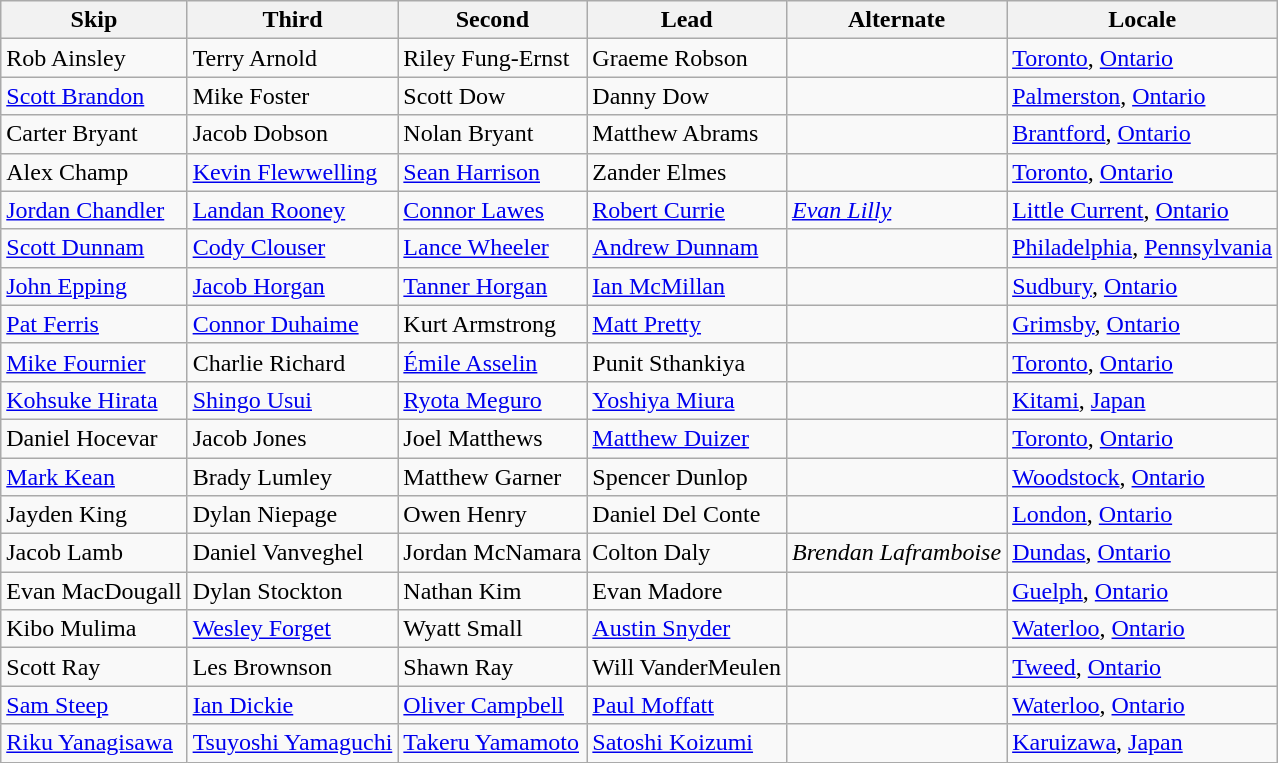<table class=wikitable>
<tr>
<th scope="col">Skip</th>
<th scope="col">Third</th>
<th scope="col">Second</th>
<th scope="col">Lead</th>
<th scope="col">Alternate</th>
<th scope="col">Locale</th>
</tr>
<tr>
<td>Rob Ainsley</td>
<td>Terry Arnold</td>
<td>Riley Fung-Ernst</td>
<td>Graeme Robson</td>
<td></td>
<td> <a href='#'>Toronto</a>, <a href='#'>Ontario</a></td>
</tr>
<tr>
<td><a href='#'>Scott Brandon</a></td>
<td>Mike Foster</td>
<td>Scott Dow</td>
<td>Danny Dow</td>
<td></td>
<td> <a href='#'>Palmerston</a>, <a href='#'>Ontario</a></td>
</tr>
<tr>
<td>Carter Bryant</td>
<td>Jacob Dobson</td>
<td>Nolan Bryant</td>
<td>Matthew Abrams</td>
<td></td>
<td> <a href='#'>Brantford</a>, <a href='#'>Ontario</a></td>
</tr>
<tr>
<td>Alex Champ</td>
<td><a href='#'>Kevin Flewwelling</a></td>
<td><a href='#'>Sean Harrison</a></td>
<td>Zander Elmes</td>
<td></td>
<td> <a href='#'>Toronto</a>, <a href='#'>Ontario</a></td>
</tr>
<tr>
<td><a href='#'>Jordan Chandler</a></td>
<td><a href='#'>Landan Rooney</a></td>
<td><a href='#'>Connor Lawes</a></td>
<td><a href='#'>Robert Currie</a></td>
<td><em><a href='#'>Evan Lilly</a></em></td>
<td> <a href='#'>Little Current</a>, <a href='#'>Ontario</a></td>
</tr>
<tr>
<td><a href='#'>Scott Dunnam</a></td>
<td><a href='#'>Cody Clouser</a></td>
<td><a href='#'>Lance Wheeler</a></td>
<td><a href='#'>Andrew Dunnam</a></td>
<td></td>
<td> <a href='#'>Philadelphia</a>, <a href='#'>Pennsylvania</a></td>
</tr>
<tr>
<td><a href='#'>John Epping</a></td>
<td><a href='#'>Jacob Horgan</a></td>
<td><a href='#'>Tanner Horgan</a></td>
<td><a href='#'>Ian McMillan</a></td>
<td></td>
<td> <a href='#'>Sudbury</a>, <a href='#'>Ontario</a></td>
</tr>
<tr>
<td><a href='#'>Pat Ferris</a></td>
<td><a href='#'>Connor Duhaime</a></td>
<td>Kurt Armstrong</td>
<td><a href='#'>Matt Pretty</a></td>
<td></td>
<td> <a href='#'>Grimsby</a>, <a href='#'>Ontario</a></td>
</tr>
<tr>
<td><a href='#'>Mike Fournier</a></td>
<td>Charlie Richard</td>
<td><a href='#'>Émile Asselin</a></td>
<td>Punit Sthankiya</td>
<td></td>
<td> <a href='#'>Toronto</a>, <a href='#'>Ontario</a></td>
</tr>
<tr>
<td><a href='#'>Kohsuke Hirata</a></td>
<td><a href='#'>Shingo Usui</a></td>
<td><a href='#'>Ryota Meguro</a></td>
<td><a href='#'>Yoshiya Miura</a></td>
<td></td>
<td> <a href='#'>Kitami</a>, <a href='#'>Japan</a></td>
</tr>
<tr>
<td>Daniel Hocevar</td>
<td>Jacob Jones</td>
<td>Joel Matthews</td>
<td><a href='#'>Matthew Duizer</a></td>
<td></td>
<td> <a href='#'>Toronto</a>, <a href='#'>Ontario</a></td>
</tr>
<tr>
<td><a href='#'>Mark Kean</a></td>
<td>Brady Lumley</td>
<td>Matthew Garner</td>
<td>Spencer Dunlop</td>
<td></td>
<td> <a href='#'>Woodstock</a>, <a href='#'>Ontario</a></td>
</tr>
<tr>
<td>Jayden King</td>
<td>Dylan Niepage</td>
<td>Owen Henry</td>
<td>Daniel Del Conte</td>
<td></td>
<td> <a href='#'>London</a>, <a href='#'>Ontario</a></td>
</tr>
<tr>
<td>Jacob Lamb</td>
<td>Daniel Vanveghel</td>
<td>Jordan McNamara</td>
<td>Colton Daly</td>
<td><em>Brendan Laframboise</em></td>
<td> <a href='#'>Dundas</a>, <a href='#'>Ontario</a></td>
</tr>
<tr>
<td>Evan MacDougall</td>
<td>Dylan Stockton</td>
<td>Nathan Kim</td>
<td>Evan Madore</td>
<td></td>
<td> <a href='#'>Guelph</a>, <a href='#'>Ontario</a></td>
</tr>
<tr>
<td>Kibo Mulima</td>
<td><a href='#'>Wesley Forget</a></td>
<td>Wyatt Small</td>
<td><a href='#'>Austin Snyder</a></td>
<td></td>
<td> <a href='#'>Waterloo</a>, <a href='#'>Ontario</a></td>
</tr>
<tr>
<td>Scott Ray</td>
<td>Les Brownson</td>
<td>Shawn Ray</td>
<td>Will VanderMeulen</td>
<td></td>
<td> <a href='#'>Tweed</a>, <a href='#'>Ontario</a></td>
</tr>
<tr>
<td><a href='#'>Sam Steep</a></td>
<td><a href='#'>Ian Dickie</a></td>
<td><a href='#'>Oliver Campbell</a></td>
<td><a href='#'>Paul Moffatt</a></td>
<td></td>
<td> <a href='#'>Waterloo</a>, <a href='#'>Ontario</a></td>
</tr>
<tr>
<td><a href='#'>Riku Yanagisawa</a></td>
<td><a href='#'>Tsuyoshi Yamaguchi</a></td>
<td><a href='#'>Takeru Yamamoto</a></td>
<td><a href='#'>Satoshi Koizumi</a></td>
<td></td>
<td> <a href='#'>Karuizawa</a>, <a href='#'>Japan</a></td>
</tr>
</table>
